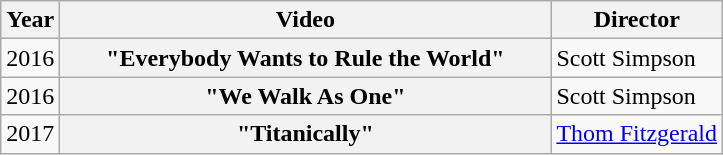<table class="wikitable plainrowheaders">
<tr>
<th>Year</th>
<th style="width:20em;">Video</th>
<th>Director</th>
</tr>
<tr>
<td>2016</td>
<th scope="row">"Everybody Wants to Rule the World"</th>
<td>Scott Simpson</td>
</tr>
<tr>
<td>2016</td>
<th scope="row">"We Walk As One"</th>
<td>Scott Simpson</td>
</tr>
<tr>
<td>2017</td>
<th scope="row">"Titanically"</th>
<td><a href='#'>Thom Fitzgerald</a></td>
</tr>
</table>
